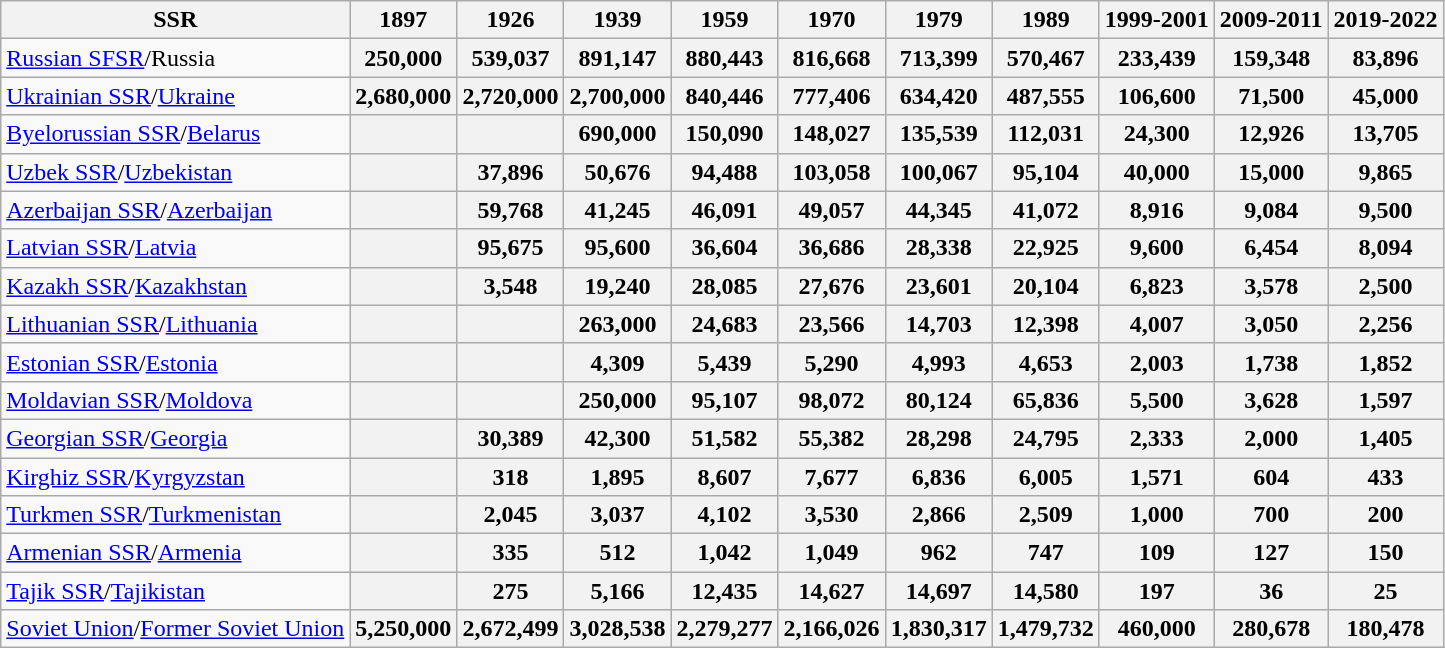<table class="wikitable">
<tr>
<th>SSR</th>
<th>1897</th>
<th>1926</th>
<th>1939</th>
<th>1959</th>
<th>1970</th>
<th>1979</th>
<th>1989</th>
<th>1999-2001</th>
<th>2009-2011</th>
<th>2019-2022<br></th>
</tr>
<tr>
<td><a href='#'>Russian SFSR</a>/Russia</td>
<th>250,000</th>
<th>539,037</th>
<th>891,147</th>
<th>880,443</th>
<th>816,668</th>
<th>713,399</th>
<th>570,467</th>
<th>233,439</th>
<th>159,348</th>
<th>83,896</th>
</tr>
<tr>
<td><a href='#'>Ukrainian SSR</a>/<a href='#'>Ukraine</a></td>
<th>2,680,000</th>
<th>2,720,000</th>
<th>2,700,000</th>
<th>840,446</th>
<th>777,406</th>
<th>634,420</th>
<th>487,555</th>
<th>106,600</th>
<th>71,500</th>
<th>45,000</th>
</tr>
<tr>
<td><a href='#'>Byelorussian SSR</a>/<a href='#'>Belarus</a></td>
<th></th>
<th></th>
<th>690,000</th>
<th>150,090</th>
<th>148,027</th>
<th>135,539</th>
<th>112,031</th>
<th>24,300</th>
<th>12,926</th>
<th>13,705</th>
</tr>
<tr>
<td><a href='#'>Uzbek SSR</a>/<a href='#'>Uzbekistan</a></td>
<th></th>
<th>37,896</th>
<th>50,676</th>
<th>94,488</th>
<th>103,058</th>
<th>100,067</th>
<th>95,104</th>
<th>40,000</th>
<th>15,000</th>
<th>9,865</th>
</tr>
<tr>
<td><a href='#'>Azerbaijan SSR</a>/<a href='#'>Azerbaijan</a></td>
<th></th>
<th>59,768</th>
<th>41,245</th>
<th>46,091</th>
<th>49,057</th>
<th>44,345</th>
<th>41,072</th>
<th>8,916</th>
<th>9,084</th>
<th>9,500</th>
</tr>
<tr>
<td><a href='#'>Latvian SSR</a>/<a href='#'>Latvia</a></td>
<th></th>
<th>95,675</th>
<th>95,600</th>
<th>36,604</th>
<th>36,686</th>
<th>28,338</th>
<th>22,925</th>
<th>9,600</th>
<th>6,454</th>
<th>8,094</th>
</tr>
<tr>
<td><a href='#'>Kazakh SSR</a>/<a href='#'>Kazakhstan</a></td>
<th></th>
<th>3,548</th>
<th>19,240</th>
<th>28,085</th>
<th>27,676</th>
<th>23,601</th>
<th>20,104</th>
<th>6,823</th>
<th>3,578</th>
<th>2,500</th>
</tr>
<tr>
<td><a href='#'>Lithuanian SSR</a>/<a href='#'>Lithuania</a></td>
<th></th>
<th></th>
<th>263,000</th>
<th>24,683</th>
<th>23,566</th>
<th>14,703</th>
<th>12,398</th>
<th>4,007</th>
<th>3,050</th>
<th>2,256</th>
</tr>
<tr>
<td><a href='#'>Estonian SSR</a>/<a href='#'>Estonia</a></td>
<th></th>
<th></th>
<th>4,309</th>
<th>5,439</th>
<th>5,290</th>
<th>4,993</th>
<th>4,653</th>
<th>2,003</th>
<th>1,738</th>
<th>1,852</th>
</tr>
<tr>
<td><a href='#'>Moldavian SSR</a>/<a href='#'>Moldova</a></td>
<th></th>
<th></th>
<th>250,000</th>
<th>95,107</th>
<th>98,072</th>
<th>80,124</th>
<th>65,836</th>
<th>5,500</th>
<th>3,628</th>
<th>1,597</th>
</tr>
<tr>
<td><a href='#'>Georgian SSR</a>/<a href='#'>Georgia</a></td>
<th></th>
<th>30,389</th>
<th>42,300</th>
<th>51,582</th>
<th>55,382</th>
<th>28,298</th>
<th>24,795</th>
<th>2,333</th>
<th>2,000</th>
<th>1,405</th>
</tr>
<tr>
<td><a href='#'>Kirghiz SSR</a>/<a href='#'>Kyrgyzstan</a></td>
<th></th>
<th>318</th>
<th>1,895</th>
<th>8,607</th>
<th>7,677</th>
<th>6,836</th>
<th>6,005</th>
<th>1,571</th>
<th>604</th>
<th>433</th>
</tr>
<tr>
<td><a href='#'>Turkmen SSR</a>/<a href='#'>Turkmenistan</a></td>
<th></th>
<th>2,045</th>
<th>3,037</th>
<th>4,102</th>
<th>3,530</th>
<th>2,866</th>
<th>2,509</th>
<th>1,000</th>
<th>700</th>
<th>200</th>
</tr>
<tr>
<td><a href='#'>Armenian SSR</a>/<a href='#'>Armenia</a></td>
<th></th>
<th>335</th>
<th>512</th>
<th>1,042</th>
<th>1,049</th>
<th>962</th>
<th>747</th>
<th>109</th>
<th>127</th>
<th>150</th>
</tr>
<tr>
<td><a href='#'>Tajik SSR</a>/<a href='#'>Tajikistan</a></td>
<th></th>
<th>275</th>
<th>5,166</th>
<th>12,435</th>
<th>14,627</th>
<th>14,697</th>
<th>14,580</th>
<th>197</th>
<th>36</th>
<th>25</th>
</tr>
<tr>
<td><a href='#'>Soviet Union</a>/<a href='#'>Former Soviet Union</a></td>
<th>5,250,000</th>
<th>2,672,499</th>
<th>3,028,538</th>
<th>2,279,277</th>
<th>2,166,026</th>
<th>1,830,317</th>
<th>1,479,732</th>
<th>460,000</th>
<th>280,678</th>
<th>180,478</th>
</tr>
</table>
